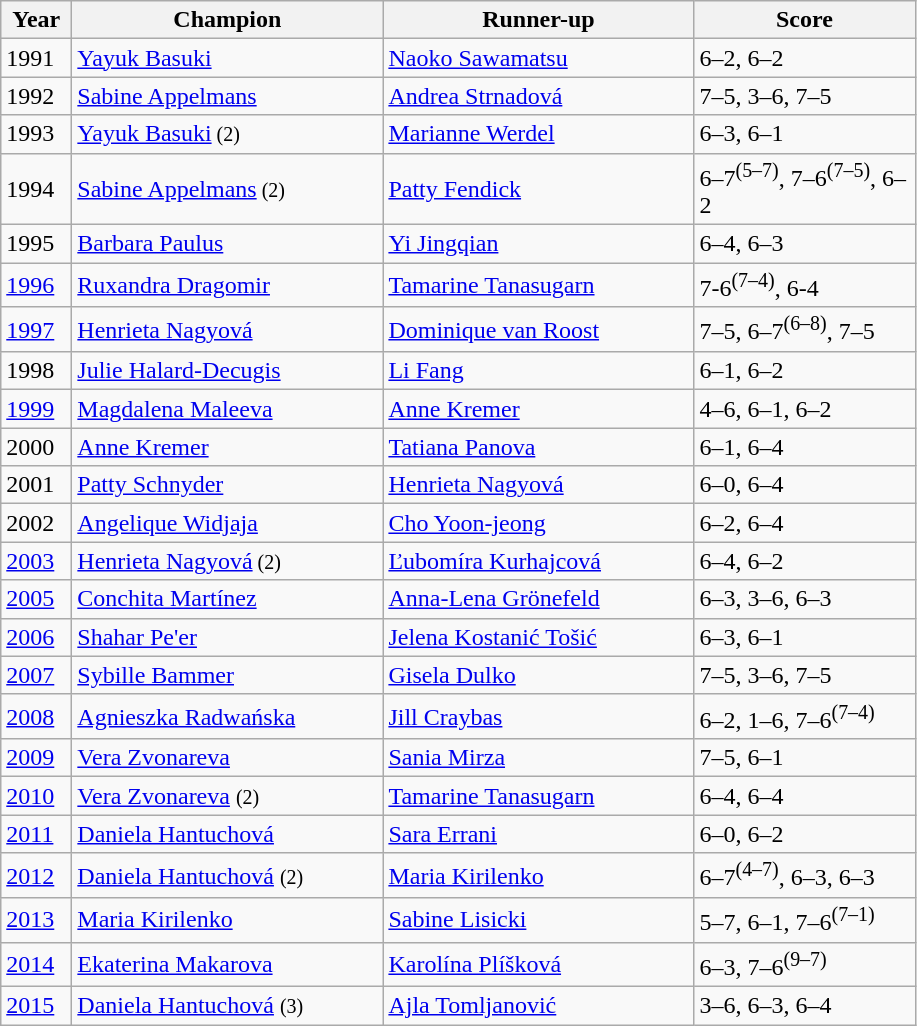<table class="wikitable">
<tr>
<th style="width:40px">Year</th>
<th style="width:200px">Champion</th>
<th style="width:200px">Runner-up</th>
<th style="width:140px" class="unsortable">Score</th>
</tr>
<tr>
<td>1991</td>
<td> <a href='#'>Yayuk Basuki</a></td>
<td> <a href='#'>Naoko Sawamatsu</a></td>
<td>6–2, 6–2</td>
</tr>
<tr>
<td>1992</td>
<td> <a href='#'>Sabine Appelmans</a></td>
<td> <a href='#'>Andrea Strnadová</a></td>
<td>7–5, 3–6, 7–5</td>
</tr>
<tr>
<td>1993</td>
<td> <a href='#'>Yayuk Basuki</a><small> (2) </small></td>
<td> <a href='#'>Marianne Werdel</a></td>
<td>6–3, 6–1</td>
</tr>
<tr>
<td>1994</td>
<td> <a href='#'>Sabine Appelmans</a><small> (2) </small></td>
<td> <a href='#'>Patty Fendick</a></td>
<td>6–7<sup>(5–7)</sup>, 7–6<sup>(7–5)</sup>, 6–2</td>
</tr>
<tr>
<td>1995</td>
<td> <a href='#'>Barbara Paulus</a></td>
<td> <a href='#'>Yi Jingqian</a></td>
<td>6–4, 6–3</td>
</tr>
<tr>
<td><a href='#'>1996</a></td>
<td> <a href='#'>Ruxandra Dragomir</a></td>
<td> <a href='#'>Tamarine Tanasugarn</a></td>
<td>7-6<sup>(7–4)</sup>, 6-4</td>
</tr>
<tr>
<td><a href='#'>1997</a></td>
<td> <a href='#'>Henrieta Nagyová</a></td>
<td> <a href='#'>Dominique van Roost</a></td>
<td>7–5, 6–7<sup>(6–8)</sup>, 7–5</td>
</tr>
<tr>
<td>1998</td>
<td> <a href='#'>Julie Halard-Decugis</a></td>
<td> <a href='#'>Li Fang</a></td>
<td>6–1, 6–2</td>
</tr>
<tr>
<td><a href='#'>1999</a></td>
<td> <a href='#'>Magdalena Maleeva</a></td>
<td> <a href='#'>Anne Kremer</a></td>
<td>4–6, 6–1, 6–2</td>
</tr>
<tr>
<td>2000</td>
<td> <a href='#'>Anne Kremer</a></td>
<td> <a href='#'>Tatiana Panova</a></td>
<td>6–1, 6–4</td>
</tr>
<tr>
<td>2001</td>
<td> <a href='#'>Patty Schnyder</a></td>
<td> <a href='#'>Henrieta Nagyová</a></td>
<td>6–0, 6–4</td>
</tr>
<tr>
<td>2002</td>
<td> <a href='#'>Angelique Widjaja</a></td>
<td> <a href='#'>Cho Yoon-jeong</a></td>
<td>6–2, 6–4</td>
</tr>
<tr>
<td><a href='#'>2003</a></td>
<td> <a href='#'>Henrieta Nagyová</a><small> (2) </small></td>
<td> <a href='#'>Ľubomíra Kurhajcová</a></td>
<td>6–4, 6–2</td>
</tr>
<tr>
<td><a href='#'>2005</a></td>
<td> <a href='#'>Conchita Martínez</a></td>
<td> <a href='#'>Anna-Lena Grönefeld</a></td>
<td>6–3, 3–6, 6–3</td>
</tr>
<tr>
<td><a href='#'>2006</a></td>
<td> <a href='#'>Shahar Pe'er</a></td>
<td> <a href='#'>Jelena Kostanić Tošić</a></td>
<td>6–3, 6–1</td>
</tr>
<tr>
<td><a href='#'>2007</a></td>
<td> <a href='#'>Sybille Bammer</a></td>
<td> <a href='#'>Gisela Dulko</a></td>
<td>7–5, 3–6, 7–5</td>
</tr>
<tr>
<td><a href='#'>2008</a></td>
<td> <a href='#'>Agnieszka Radwańska</a></td>
<td> <a href='#'>Jill Craybas</a></td>
<td>6–2, 1–6, 7–6<sup>(7–4)</sup></td>
</tr>
<tr>
<td><a href='#'>2009</a></td>
<td> <a href='#'>Vera Zvonareva</a></td>
<td> <a href='#'>Sania Mirza</a></td>
<td>7–5, 6–1</td>
</tr>
<tr>
<td><a href='#'>2010</a></td>
<td> <a href='#'>Vera Zvonareva</a> <small> (2) </small></td>
<td> <a href='#'>Tamarine Tanasugarn</a></td>
<td>6–4, 6–4</td>
</tr>
<tr>
<td><a href='#'>2011</a></td>
<td> <a href='#'>Daniela Hantuchová</a></td>
<td> <a href='#'>Sara Errani</a></td>
<td>6–0, 6–2</td>
</tr>
<tr>
<td><a href='#'>2012</a></td>
<td> <a href='#'>Daniela Hantuchová</a> <small> (2) </small></td>
<td> <a href='#'>Maria Kirilenko</a></td>
<td>6–7<sup>(4–7)</sup>, 6–3, 6–3</td>
</tr>
<tr>
<td><a href='#'>2013</a></td>
<td> <a href='#'>Maria Kirilenko</a></td>
<td> <a href='#'>Sabine Lisicki</a></td>
<td>5–7, 6–1, 7–6<sup>(7–1)</sup></td>
</tr>
<tr>
<td><a href='#'>2014</a></td>
<td> <a href='#'>Ekaterina Makarova</a></td>
<td> <a href='#'>Karolína Plíšková</a></td>
<td>6–3, 7–6<sup>(9–7)</sup></td>
</tr>
<tr>
<td><a href='#'>2015</a></td>
<td> <a href='#'>Daniela Hantuchová</a> <small> (3) </small></td>
<td> <a href='#'>Ajla Tomljanović</a></td>
<td>3–6, 6–3, 6–4</td>
</tr>
</table>
